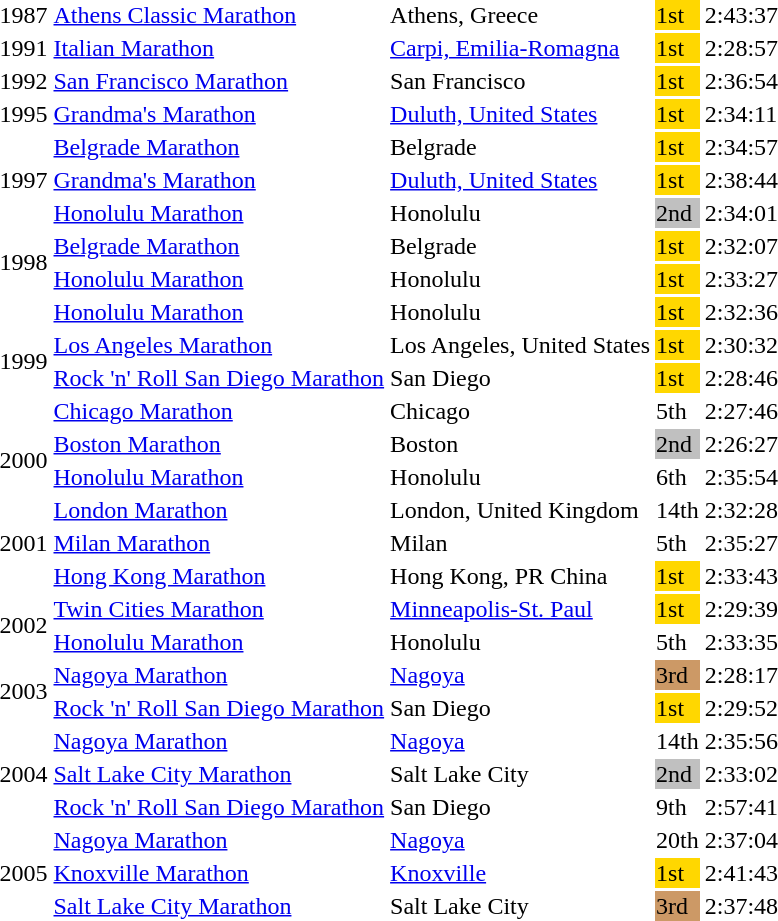<table>
<tr>
<td>1987</td>
<td><a href='#'>Athens Classic Marathon</a></td>
<td>Athens, Greece</td>
<td bgcolor="gold">1st</td>
<td>2:43:37</td>
</tr>
<tr>
<td>1991</td>
<td><a href='#'>Italian Marathon</a></td>
<td><a href='#'>Carpi, Emilia-Romagna</a></td>
<td bgcolor="gold">1st</td>
<td>2:28:57</td>
</tr>
<tr>
<td>1992</td>
<td><a href='#'>San Francisco Marathon</a></td>
<td>San Francisco</td>
<td bgcolor="gold">1st</td>
<td>2:36:54</td>
</tr>
<tr>
<td>1995</td>
<td><a href='#'>Grandma's Marathon</a></td>
<td><a href='#'>Duluth, United States</a></td>
<td bgcolor="gold">1st</td>
<td>2:34:11</td>
</tr>
<tr>
<td rowspan=3>1997</td>
<td><a href='#'>Belgrade Marathon</a></td>
<td>Belgrade</td>
<td bgcolor="gold">1st</td>
<td>2:34:57</td>
</tr>
<tr>
<td><a href='#'>Grandma's Marathon</a></td>
<td><a href='#'>Duluth, United States</a></td>
<td bgcolor="gold">1st</td>
<td>2:38:44</td>
</tr>
<tr>
<td><a href='#'>Honolulu Marathon</a></td>
<td>Honolulu</td>
<td bgcolor="silver">2nd</td>
<td>2:34:01</td>
</tr>
<tr>
<td rowspan=2>1998</td>
<td><a href='#'>Belgrade Marathon</a></td>
<td>Belgrade</td>
<td bgcolor="gold">1st</td>
<td>2:32:07</td>
</tr>
<tr>
<td><a href='#'>Honolulu Marathon</a></td>
<td>Honolulu</td>
<td bgcolor="gold">1st</td>
<td>2:33:27</td>
</tr>
<tr>
<td rowspan=4>1999</td>
<td><a href='#'>Honolulu Marathon</a></td>
<td>Honolulu</td>
<td bgcolor="gold">1st</td>
<td>2:32:36</td>
</tr>
<tr>
<td><a href='#'>Los Angeles Marathon</a></td>
<td>Los Angeles, United States</td>
<td bgcolor=gold>1st</td>
<td>2:30:32</td>
</tr>
<tr>
<td><a href='#'>Rock 'n' Roll San Diego Marathon</a></td>
<td>San Diego</td>
<td bgcolor="gold">1st</td>
<td>2:28:46</td>
</tr>
<tr>
<td><a href='#'>Chicago Marathon</a></td>
<td>Chicago</td>
<td>5th</td>
<td>2:27:46</td>
</tr>
<tr>
<td rowspan=2>2000</td>
<td><a href='#'>Boston Marathon</a></td>
<td>Boston</td>
<td bgcolor="silver">2nd</td>
<td>2:26:27 </td>
</tr>
<tr>
<td><a href='#'>Honolulu Marathon</a></td>
<td>Honolulu</td>
<td>6th</td>
<td>2:35:54</td>
</tr>
<tr>
<td rowspan=3>2001</td>
<td><a href='#'>London Marathon</a></td>
<td>London, United Kingdom</td>
<td>14th</td>
<td>2:32:28</td>
</tr>
<tr>
<td><a href='#'>Milan Marathon</a></td>
<td>Milan</td>
<td>5th</td>
<td>2:35:27</td>
</tr>
<tr>
<td><a href='#'>Hong Kong Marathon</a></td>
<td>Hong Kong, PR China</td>
<td bgcolor="gold">1st</td>
<td>2:33:43</td>
</tr>
<tr>
<td rowspan=2>2002</td>
<td><a href='#'>Twin Cities Marathon</a></td>
<td><a href='#'>Minneapolis-St. Paul</a></td>
<td bgcolor="gold">1st</td>
<td>2:29:39</td>
</tr>
<tr>
<td><a href='#'>Honolulu Marathon</a></td>
<td>Honolulu</td>
<td>5th</td>
<td>2:33:35</td>
</tr>
<tr>
<td rowspan=2>2003</td>
<td><a href='#'>Nagoya Marathon</a></td>
<td><a href='#'>Nagoya</a></td>
<td bgcolor="cc9966">3rd</td>
<td>2:28:17</td>
</tr>
<tr>
<td><a href='#'>Rock 'n' Roll San Diego Marathon</a></td>
<td>San Diego</td>
<td bgcolor="gold">1st</td>
<td>2:29:52</td>
</tr>
<tr>
<td rowspan=3>2004</td>
<td><a href='#'>Nagoya Marathon</a></td>
<td><a href='#'>Nagoya</a></td>
<td>14th</td>
<td>2:35:56</td>
</tr>
<tr>
<td><a href='#'>Salt Lake City Marathon</a></td>
<td>Salt Lake City</td>
<td bgcolor="silver">2nd</td>
<td>2:33:02</td>
</tr>
<tr>
<td><a href='#'>Rock 'n' Roll San Diego Marathon</a></td>
<td>San Diego</td>
<td>9th</td>
<td>2:57:41</td>
</tr>
<tr>
<td rowspan=3>2005</td>
<td><a href='#'>Nagoya Marathon</a></td>
<td><a href='#'>Nagoya</a></td>
<td>20th</td>
<td>2:37:04</td>
</tr>
<tr>
<td><a href='#'>Knoxville Marathon</a></td>
<td><a href='#'>Knoxville</a></td>
<td bgcolor="gold">1st</td>
<td>2:41:43</td>
</tr>
<tr>
<td><a href='#'>Salt Lake City Marathon</a></td>
<td>Salt Lake City</td>
<td bgcolor="cc9966">3rd</td>
<td>2:37:48</td>
</tr>
</table>
